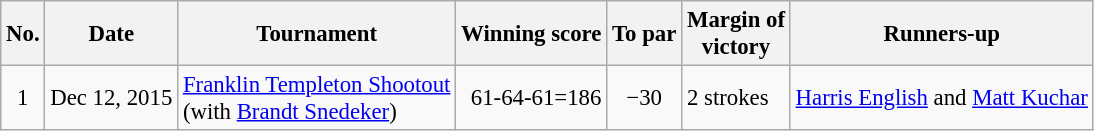<table class="wikitable" style="font-size:95%;">
<tr>
<th>No.</th>
<th>Date</th>
<th>Tournament</th>
<th>Winning score</th>
<th>To par</th>
<th>Margin of<br>victory</th>
<th>Runners-up</th>
</tr>
<tr>
<td align=center>1</td>
<td align=right>Dec 12, 2015</td>
<td><a href='#'>Franklin Templeton Shootout</a><br>(with  <a href='#'>Brandt Snedeker</a>)</td>
<td align=right>61-64-61=186</td>
<td align=center>−30</td>
<td>2 strokes</td>
<td> <a href='#'>Harris English</a> and  <a href='#'>Matt Kuchar</a></td>
</tr>
</table>
